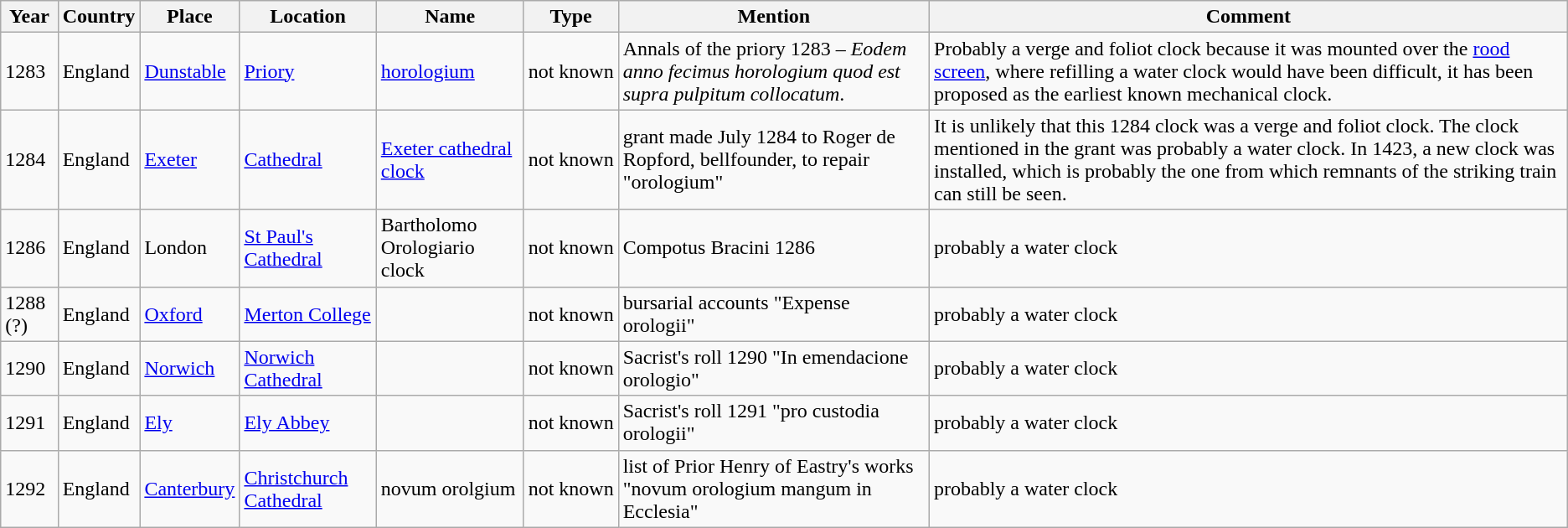<table class="wikitable sortable" border="1">
<tr>
<th>Year</th>
<th>Country</th>
<th>Place</th>
<th>Location</th>
<th>Name</th>
<th>Type</th>
<th>Mention</th>
<th>Comment</th>
</tr>
<tr>
<td>1283</td>
<td>England</td>
<td><a href='#'>Dunstable</a></td>
<td><a href='#'>Priory</a></td>
<td><a href='#'>horologium</a></td>
<td>not known</td>
<td>Annals of the priory 1283 – <em>Eodem anno fecimus horologium quod est supra pulpitum collocatum</em>.</td>
<td>Probably a verge and foliot clock because it was mounted over the <a href='#'>rood screen</a>, where refilling a water clock would have been difficult, it has been proposed as the earliest known mechanical clock.</td>
</tr>
<tr>
<td>1284</td>
<td>England</td>
<td><a href='#'>Exeter</a></td>
<td><a href='#'>Cathedral</a></td>
<td><a href='#'>Exeter cathedral clock</a></td>
<td nowrap>not known</td>
<td>grant made July 1284 to Roger de Ropford, bellfounder, to repair "orologium"</td>
<td>It is unlikely that this 1284 clock was a verge and foliot clock. The clock mentioned in the grant was probably a water clock. In 1423, a new clock was installed, which is probably the one from which remnants of the striking train can still be seen.</td>
</tr>
<tr>
<td>1286</td>
<td>England</td>
<td>London</td>
<td><a href='#'>St Paul's Cathedral</a></td>
<td>Bartholomo Orologiario clock</td>
<td>not known</td>
<td>Compotus Bracini 1286</td>
<td>probably a water clock</td>
</tr>
<tr>
<td>1288 (?)</td>
<td>England</td>
<td><a href='#'>Oxford</a></td>
<td><a href='#'>Merton College</a></td>
<td></td>
<td>not known</td>
<td>bursarial accounts "Expense orologii"</td>
<td>probably a water clock</td>
</tr>
<tr>
<td>1290</td>
<td>England</td>
<td><a href='#'>Norwich</a></td>
<td><a href='#'>Norwich Cathedral</a></td>
<td></td>
<td>not known</td>
<td>Sacrist's roll 1290 "In emendacione orologio"</td>
<td>probably a water clock</td>
</tr>
<tr>
<td>1291</td>
<td>England</td>
<td><a href='#'>Ely</a></td>
<td><a href='#'>Ely Abbey</a></td>
<td></td>
<td>not known</td>
<td>Sacrist's roll 1291 "pro custodia orologii"</td>
<td>probably a water clock</td>
</tr>
<tr>
<td>1292</td>
<td>England</td>
<td><a href='#'>Canterbury</a></td>
<td><a href='#'>Christchurch Cathedral</a></td>
<td>novum orolgium</td>
<td>not known</td>
<td>list of Prior Henry of Eastry's works "novum orologium mangum in Ecclesia"</td>
<td>probably a water clock</td>
</tr>
</table>
